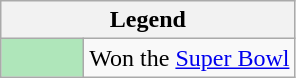<table class="wikitable">
<tr>
<th colspan="2">Legend</th>
</tr>
<tr>
<td style="background:#afe6ba; width:3em;"></td>
<td>Won the <a href='#'>Super Bowl</a></td>
</tr>
</table>
